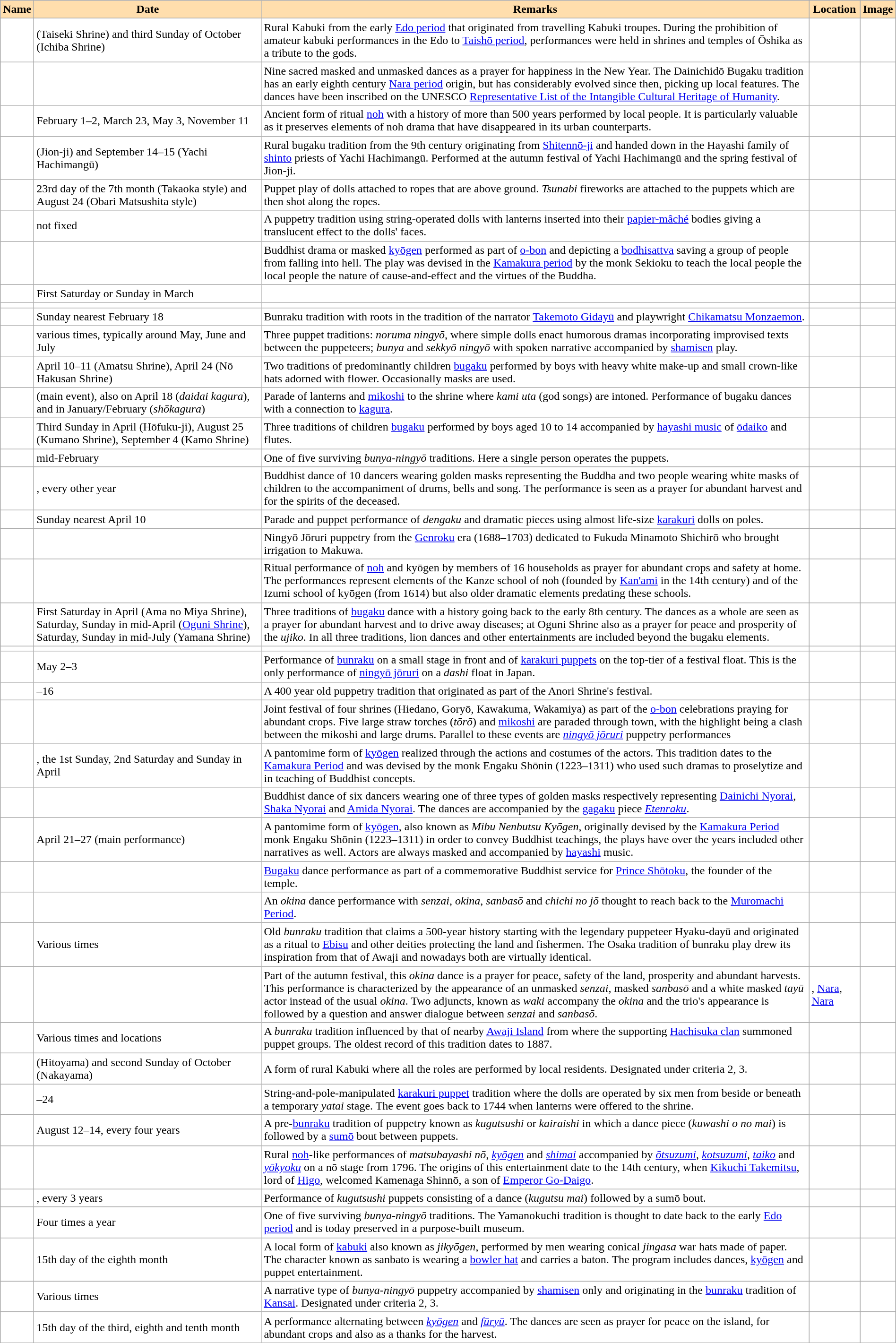<table class="wikitable sortable" width="100%" style="background:#ffffff;">
<tr>
<th align="left" style="background:#ffdead;">Name</th>
<th align="left" style="background:#ffdead;">Date</th>
<th align="left" style="background:#ffdead;">Remarks</th>
<th style="background:#ffdead;">Location</th>
<th align="left" style="background:#ffdead;" class="unsortable">Image</th>
</tr>
<tr>
<td></td>
<td> (Taiseki Shrine) and third Sunday of October (Ichiba Shrine)</td>
<td>Rural Kabuki from the early <a href='#'>Edo period</a> that originated from travelling Kabuki troupes. During the prohibition of amateur kabuki performances in the Edo to <a href='#'>Taishō period</a>, performances were held in shrines and temples of Ōshika as a tribute to the gods.</td>
<td></td>
<td></td>
</tr>
<tr>
<td></td>
<td></td>
<td>Nine sacred masked and unmasked dances as a prayer for happiness in the New Year. The Dainichidō Bugaku tradition has an early eighth century <a href='#'>Nara period</a> origin, but has considerably evolved since then, picking up local features. The dances have been inscribed on the UNESCO <a href='#'>Representative List of the Intangible Cultural Heritage of Humanity</a>.</td>
<td></td>
<td></td>
</tr>
<tr>
<td></td>
<td> February 1–2, March 23, May 3, November 11</td>
<td>Ancient form of ritual <a href='#'>noh</a> with a history of more than 500 years performed by local people. It is particularly valuable as it preserves elements of noh drama that have disappeared in its urban counterparts.</td>
<td></td>
<td></td>
</tr>
<tr>
<td></td>
<td> (Jion-ji) and September 14–15 (Yachi Hachimangū)</td>
<td>Rural bugaku tradition from the 9th century originating from <a href='#'>Shitennō-ji</a> and handed down in the Hayashi family of <a href='#'>shinto</a> priests of Yachi Hachimangū. Performed at the autumn festival of Yachi Hachimangū and the spring festival of Jion-ji.</td>
<td></td>
<td></td>
</tr>
<tr>
<td></td>
<td>23rd day of the 7th month (Takaoka style) and August 24 (Obari Matsushita style)</td>
<td>Puppet play of dolls attached to ropes that are  above ground. <em>Tsunabi</em> fireworks are attached to the puppets which are then shot along the ropes.</td>
<td></td>
<td></td>
</tr>
<tr>
<td></td>
<td> not fixed</td>
<td>A puppetry tradition using string-operated dolls with lanterns inserted into their <a href='#'>papier-mâché</a> bodies giving a translucent effect to the dolls' faces.</td>
<td></td>
<td></td>
</tr>
<tr>
<td></td>
<td></td>
<td>Buddhist drama or masked <a href='#'>kyōgen</a> performed as part of <a href='#'>o-bon</a> and depicting a <a href='#'>bodhisattva</a> saving a group of people from falling into hell. The play was devised in the <a href='#'>Kamakura period</a> by the monk Sekioku to teach the local people the local people the nature of cause-and-effect and the virtues of the Buddha.</td>
<td></td>
<td></td>
</tr>
<tr>
<td></td>
<td>First Saturday or Sunday in March</td>
<td></td>
<td></td>
<td></td>
</tr>
<tr>
<td></td>
<td></td>
<td></td>
<td></td>
<td></td>
</tr>
<tr>
<td></td>
<td> Sunday nearest February 18</td>
<td>Bunraku tradition with roots in the tradition of the narrator <a href='#'>Takemoto Gidayū</a> and playwright <a href='#'>Chikamatsu Monzaemon</a>.</td>
<td></td>
<td></td>
</tr>
<tr>
<td></td>
<td> various times, typically around May, June and July</td>
<td>Three puppet traditions: <em>noruma ningyō</em>, where simple dolls enact humorous dramas incorporating improvised texts between the puppeteers; <em>bunya</em> and <em>sekkyō ningyō</em> with spoken narrative accompanied by <a href='#'>shamisen</a> play.</td>
<td></td>
<td></td>
</tr>
<tr>
<td></td>
<td> April 10–11 (Amatsu Shrine), April 24 (Nō Hakusan Shrine)</td>
<td>Two traditions of predominantly children <a href='#'>bugaku</a> performed by boys with heavy white make-up and small crown-like hats adorned with flower.  Occasionally masks are used.</td>
<td></td>
<td></td>
</tr>
<tr>
<td></td>
<td> (main event), also on April 18 (<em>daidai kagura</em>), and in January/February (<em>shōkagura</em>)</td>
<td>Parade of lanterns and <a href='#'>mikoshi</a> to the shrine where <em>kami uta</em> (god songs) are intoned. Performance of bugaku dances with a connection to <a href='#'>kagura</a>.</td>
<td></td>
<td></td>
</tr>
<tr>
<td></td>
<td>Third Sunday in April (Hōfuku-ji), August 25 (Kumano Shrine), September 4 (Kamo Shrine)</td>
<td>Three traditions of children <a href='#'>bugaku</a> performed by boys aged 10 to 14 accompanied by <a href='#'>hayashi music</a> of <a href='#'>ōdaiko</a> and flutes.</td>
<td></td>
<td></td>
</tr>
<tr>
<td></td>
<td> mid-February</td>
<td>One of five surviving <em>bunya-ningyō</em> traditions. Here a single person operates the puppets.</td>
<td></td>
<td></td>
</tr>
<tr>
<td></td>
<td>, every other year</td>
<td>Buddhist dance of 10 dancers wearing golden masks representing the Buddha and two people wearing white masks of children to the accompaniment of drums, bells and song. The performance is seen as a prayer for abundant harvest and for the spirits of the deceased.</td>
<td></td>
<td></td>
</tr>
<tr>
<td></td>
<td> Sunday nearest April 10</td>
<td>Parade and puppet performance of <em>dengaku</em> and dramatic pieces using almost life-size <a href='#'>karakuri</a> dolls on poles.</td>
<td></td>
<td></td>
</tr>
<tr>
<td></td>
<td></td>
<td>Ningyō Jōruri puppetry from the <a href='#'>Genroku</a> era (1688–1703) dedicated to Fukuda Minamoto Shichirō who brought irrigation to Makuwa.</td>
<td></td>
<td></td>
</tr>
<tr>
<td></td>
<td></td>
<td>Ritual performance of <a href='#'>noh</a> and kyōgen by members of 16 households as prayer for abundant crops and safety at home. The performances represent elements of the Kanze school of noh (founded by <a href='#'>Kan'ami</a> in the 14th century) and of the Izumi school of kyōgen (from 1614)  but also older dramatic elements predating these schools.</td>
<td></td>
<td></td>
</tr>
<tr>
<td></td>
<td>First Saturday in April (Ama no Miya Shrine), Saturday, Sunday in mid-April (<a href='#'>Oguni Shrine</a>), Saturday, Sunday in mid-July (Yamana Shrine)</td>
<td>Three traditions of <a href='#'>bugaku</a> dance with a history going back to the early 8th century. The dances as a whole are seen as a prayer for abundant harvest and to drive away diseases; at Oguni Shrine also as a prayer for peace and prosperity of the <em>ujiko</em>. In all three traditions, lion dances and other entertainments are included beyond the bugaku elements.</td>
<td></td>
<td></td>
</tr>
<tr>
<td></td>
<td></td>
<td></td>
<td></td>
<td></td>
</tr>
<tr>
<td></td>
<td>May 2–3</td>
<td>Performance of <a href='#'>bunraku</a> on a small stage in front and of <a href='#'>karakuri puppets</a> on the top-tier of a festival float. This is the only performance of <a href='#'>ningyō jōruri</a> on a <em>dashi</em> float in Japan.</td>
<td></td>
<td></td>
</tr>
<tr>
<td></td>
<td>–16</td>
<td>A 400 year old puppetry tradition that originated as part of the Anori Shrine's festival.</td>
<td></td>
<td></td>
</tr>
<tr>
<td></td>
<td></td>
<td>Joint festival of four shrines (Hiedano, Goryō, Kawakuma, Wakamiya) as part of the <a href='#'>o-bon</a> celebrations praying for abundant crops. Five large straw torches (<em>tōrō</em>) and <a href='#'>mikoshi</a> are paraded through town, with the highlight being a clash between the mikoshi and large drums. Parallel to these events are <em><a href='#'>ningyō jōruri</a></em> puppetry performances</td>
<td></td>
<td></td>
</tr>
<tr>
<td></td>
<td>, the 1st Sunday, 2nd Saturday and Sunday in April</td>
<td>A pantomime form of <a href='#'>kyōgen</a> realized through the actions and costumes of the actors. This tradition dates to the <a href='#'>Kamakura Period</a> and was devised by the monk Engaku Shōnin (1223–1311) who used such dramas to proselytize and in teaching of Buddhist concepts.</td>
<td></td>
<td></td>
</tr>
<tr>
<td></td>
<td></td>
<td>Buddhist dance of six dancers wearing one of three types of golden masks respectively representing <a href='#'>Dainichi Nyorai</a>, <a href='#'>Shaka Nyorai</a> and <a href='#'>Amida Nyorai</a>. The dances are accompanied by the <a href='#'>gagaku</a> piece <em><a href='#'>Etenraku</a></em>.</td>
<td></td>
<td></td>
</tr>
<tr>
<td></td>
<td>April 21–27 (main performance)</td>
<td>A pantomime form of <a href='#'>kyōgen</a>, also known as <em>Mibu Nenbutsu Kyōgen</em>, originally devised by the <a href='#'>Kamakura Period</a> monk Engaku Shōnin (1223–1311) in order to convey Buddhist teachings, the plays have over the years included other narratives as well. Actors are always masked and accompanied by <a href='#'>hayashi</a> music.</td>
<td></td>
<td></td>
</tr>
<tr>
<td></td>
<td></td>
<td><a href='#'>Bugaku</a> dance performance as part of a commemorative Buddhist service for <a href='#'>Prince Shōtoku</a>, the founder of the temple.</td>
<td></td>
<td></td>
</tr>
<tr>
<td></td>
<td></td>
<td>An <em>okina</em> dance  performance with <em>senzai</em>, <em>okina</em>, <em>sanbasō</em> and <em>chichi no jō</em> thought to reach back to the <a href='#'>Muromachi Period</a>.</td>
<td></td>
<td></td>
</tr>
<tr>
<td></td>
<td>Various times</td>
<td>Old <em>bunraku</em> tradition that claims a 500-year history starting with the legendary puppeteer Hyaku-dayū and originated as a ritual to <a href='#'>Ebisu</a> and other deities protecting the land and fishermen. The Osaka tradition of bunraku play drew its inspiration from that of Awaji and nowadays both are virtually identical.</td>
<td></td>
<td></td>
</tr>
<tr>
<td></td>
<td></td>
<td>Part of the autumn festival, this <em>okina</em> dance is a prayer for peace, safety of the land, prosperity and abundant harvests. This performance is characterized by the appearance of an unmasked <em>senzai</em>, masked <em>sanbasō</em> and a white masked <em>tayū</em> actor instead of the usual <em>okina</em>. Two adjuncts, known as <em>waki</em> accompany the <em>okina</em> and the trio's appearance is followed by a question and answer dialogue between <em>senzai</em> and <em>sanbasō</em>.</td>
<td>, <a href='#'>Nara</a>, <a href='#'>Nara</a></td>
<td></td>
</tr>
<tr>
<td></td>
<td>Various times and locations</td>
<td>A <em>bunraku</em> tradition influenced by that of nearby <a href='#'>Awaji Island</a> from where the supporting <a href='#'>Hachisuka clan</a> summoned puppet groups. The oldest record of this tradition dates to 1887.</td>
<td></td>
<td></td>
</tr>
<tr>
<td></td>
<td> (Hitoyama) and second Sunday of October (Nakayama)</td>
<td>A form of rural Kabuki where all the roles are performed by local residents. Designated under criteria 2, 3.</td>
<td></td>
<td></td>
</tr>
<tr>
<td></td>
<td>–24</td>
<td>String-and-pole-manipulated <a href='#'>karakuri puppet</a> tradition where the dolls are operated by six men from beside or beneath a temporary <em>yatai</em> stage. The event goes back to 1744 when lanterns were offered to the shrine.</td>
<td></td>
<td></td>
</tr>
<tr>
<td></td>
<td>August 12–14, every four years</td>
<td>A pre-<a href='#'>bunraku</a> tradition of puppetry known as <em>kugutsushi</em> or <em>kairaishi</em> in which a dance piece (<em>kuwashi o no mai</em>) is followed by a <a href='#'>sumō</a> bout between puppets.</td>
<td></td>
<td></td>
</tr>
<tr>
<td></td>
<td></td>
<td>Rural <a href='#'>noh</a>-like performances of <em>matsubayashi nō</em>, <em><a href='#'>kyōgen</a></em> and <em><a href='#'>shimai</a></em> accompanied by <em><a href='#'>ōtsuzumi</a></em>, <em><a href='#'>kotsuzumi</a></em>, <em><a href='#'>taiko</a></em> and <em><a href='#'>yōkyoku</a></em> on a nō stage from 1796.  The origins of this entertainment date to the 14th century, when <a href='#'>Kikuchi Takemitsu</a>, lord of <a href='#'>Higo</a>, welcomed Kamenaga Shinnō, a son of <a href='#'>Emperor Go-Daigo</a>.</td>
<td></td>
<td></td>
</tr>
<tr>
<td></td>
<td>, every 3 years</td>
<td>Performance of <em>kugutsushi</em> puppets consisting of a dance (<em>kugutsu mai</em>) followed by a sumō bout.</td>
<td></td>
<td></td>
</tr>
<tr>
<td></td>
<td>Four times a year</td>
<td>One of five surviving <em>bunya-ningyō</em> traditions. The Yamanokuchi tradition is thought to date back to the early <a href='#'>Edo period</a> and is today preserved in a purpose-built museum.</td>
<td></td>
<td></td>
</tr>
<tr>
<td></td>
<td>15th day of the eighth month</td>
<td>A local form of <a href='#'>kabuki</a> also known as <em>jikyōgen</em>, performed by men wearing conical <em>jingasa</em> war hats made of paper. The character known as sanbato is wearing a <a href='#'>bowler hat</a> and carries a baton. The program includes dances, <a href='#'>kyōgen</a> and puppet entertainment.</td>
<td></td>
<td></td>
</tr>
<tr>
<td></td>
<td>Various times</td>
<td>A narrative type of <em>bunya-ningyō</em> puppetry accompanied by <a href='#'>shamisen</a> only and originating in the <a href='#'>bunraku</a> tradition of <a href='#'>Kansai</a>. Designated under criteria 2, 3.</td>
<td></td>
<td></td>
</tr>
<tr>
<td></td>
<td>15th day of the third, eighth and tenth month</td>
<td>A performance alternating between <em><a href='#'>kyōgen</a></em> and <em><a href='#'>fūryū</a></em>. The dances are seen as prayer for peace on the island, for abundant crops and also as a thanks for the harvest.</td>
<td></td>
<td></td>
</tr>
</table>
